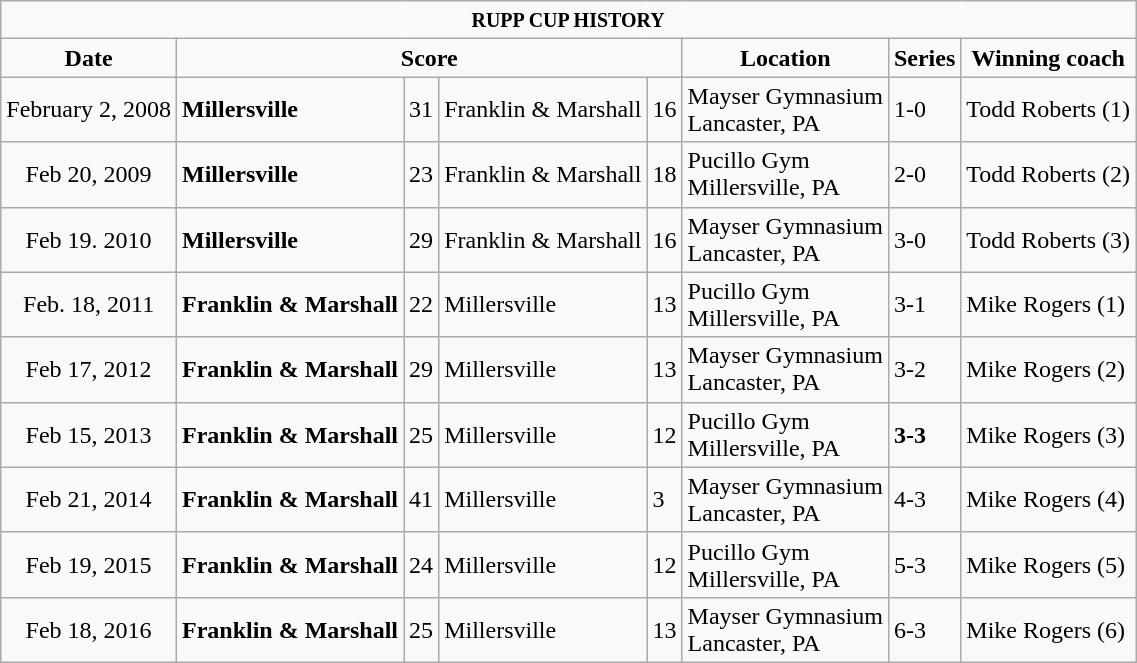<table class="wikitable" align=left">
<tr align=center>
<td colspan=8><small><strong>RUPP CUP HISTORY</strong></small></td>
</tr>
<tr align=center>
<td><strong>Date</strong></td>
<td colspan=4><strong>Score</strong></td>
<td><strong>Location</strong></td>
<td><strong>Series</strong></td>
<td><strong>Winning coach</strong></td>
</tr>
<tr>
<td align=center>February 2, 2008</td>
<td><strong><span>Millersville</span></strong></td>
<td>31</td>
<td>Franklin & Marshall</td>
<td>16</td>
<td>Mayser Gymnasium <br>Lancaster, PA</td>
<td><span>1-0</span></td>
<td>Todd Roberts (1)</td>
</tr>
<tr>
<td align=center>Feb 20, 2009</td>
<td><strong><span>Millersville</span></strong></td>
<td>23</td>
<td>Franklin & Marshall</td>
<td>18</td>
<td>Pucillo Gym <br>Millersville, PA</td>
<td><span>2-0</span></td>
<td>Todd Roberts (2)</td>
</tr>
<tr>
<td align=center>Feb 19. 2010</td>
<td><strong><span>Millersville</span></strong></td>
<td>29</td>
<td>Franklin & Marshall</td>
<td>16</td>
<td>Mayser Gymnasium <br>Lancaster, PA</td>
<td><span>3-0</span></td>
<td>Todd Roberts (3)</td>
</tr>
<tr>
<td align=center>Feb. 18, 2011</td>
<td><strong><span>Franklin & Marshall</span></strong></td>
<td>22</td>
<td>Millersville</td>
<td>13</td>
<td>Pucillo Gym <br>Millersville, PA</td>
<td><span>3-1</span></td>
<td>Mike Rogers (1) </td>
</tr>
<tr>
<td align=center>Feb 17, 2012</td>
<td><strong><span>Franklin & Marshall</span></strong></td>
<td>29</td>
<td>Millersville</td>
<td>13</td>
<td>Mayser Gymnasium <br>Lancaster, PA</td>
<td><span>3-2</span></td>
<td>Mike Rogers (2)</td>
</tr>
<tr>
<td align=center>Feb 15, 2013</td>
<td><strong><span>Franklin & Marshall</span></strong></td>
<td>25</td>
<td>Millersville</td>
<td>12</td>
<td>Pucillo Gym <br>Millersville, PA</td>
<td><strong>3-3</strong></td>
<td>Mike Rogers (3) </td>
</tr>
<tr>
<td align=center>Feb 21, 2014</td>
<td><strong><span>Franklin & Marshall</span></strong></td>
<td>41</td>
<td>Millersville</td>
<td>3</td>
<td>Mayser Gymnasium <br>Lancaster, PA</td>
<td><span>4-3</span></td>
<td>Mike Rogers (4) </td>
</tr>
<tr>
<td align=center>Feb 19, 2015</td>
<td><strong><span>Franklin & Marshall</span></strong></td>
<td>24</td>
<td>Millersville</td>
<td>12</td>
<td>Pucillo Gym <br>Millersville, PA</td>
<td><span>5-3</span></td>
<td>Mike Rogers (5) </td>
</tr>
<tr>
<td align=center>Feb 18, 2016</td>
<td><strong><span>Franklin & Marshall</span></strong></td>
<td>25</td>
<td>Millersville</td>
<td>13</td>
<td>Mayser Gymnasium <br>Lancaster, PA</td>
<td><span>6-3</span></td>
<td>Mike Rogers (6) </td>
</tr>
</table>
